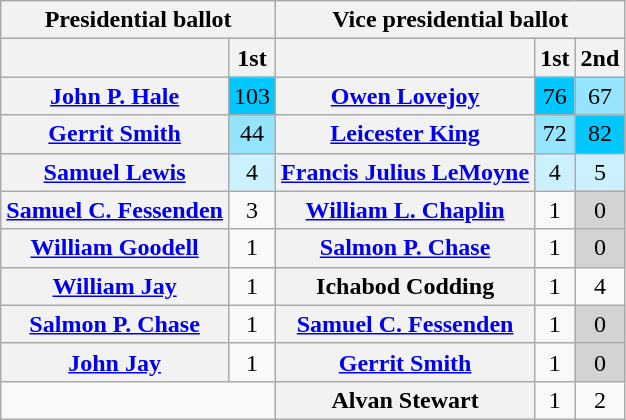<table class="wikitable" style="text-align:center">
<tr>
<th colspan=2>Presidential ballot</th>
<th colspan=3>Vice presidential ballot</th>
</tr>
<tr>
<th></th>
<th>1st</th>
<th></th>
<th>1st</th>
<th>2nd</th>
</tr>
<tr>
<th><a href='#'>John P. Hale</a></th>
<td style="background:#00c7fd;">103</td>
<th><a href='#'>Owen Lovejoy</a></th>
<td style="background:#00c7fd;">76</td>
<td style="background:#94e4fe;">67</td>
</tr>
<tr>
<th><a href='#'>Gerrit Smith</a></th>
<td style="background:#94e4fe;">44</td>
<th><a href='#'>Leicester King</a></th>
<td style="background:#94e4fe;">72</td>
<td style="background:#00c7fd;">82</td>
</tr>
<tr>
<th><a href='#'>Samuel Lewis</a></th>
<td style="background:#cbf1ff;">4</td>
<th><a href='#'>Francis Julius LeMoyne</a></th>
<td style="background:#cbf1ff;">4</td>
<td style="background:#cbf1ff;">5</td>
</tr>
<tr>
<th><a href='#'>Samuel C. Fessenden</a></th>
<td>3</td>
<th><a href='#'>William L. Chaplin</a></th>
<td>1</td>
<td style="background:#d3d3d3;">0</td>
</tr>
<tr>
<th><a href='#'>William Goodell</a></th>
<td>1</td>
<th><a href='#'>Salmon P. Chase</a></th>
<td>1</td>
<td style="background:#d3d3d3;">0</td>
</tr>
<tr>
<th><a href='#'>William Jay</a></th>
<td>1</td>
<th>Ichabod Codding</th>
<td>1</td>
<td>4</td>
</tr>
<tr>
<th><a href='#'>Salmon P. Chase</a></th>
<td>1</td>
<th><a href='#'>Samuel C. Fessenden</a></th>
<td>1</td>
<td style="background:#d3d3d3;">0</td>
</tr>
<tr>
<th><a href='#'>John Jay</a></th>
<td>1</td>
<th><a href='#'>Gerrit Smith</a></th>
<td>1</td>
<td style="background:#d3d3d3;">0</td>
</tr>
<tr>
<td colspan=2></td>
<th>Alvan Stewart</th>
<td>1</td>
<td>2</td>
</tr>
</table>
